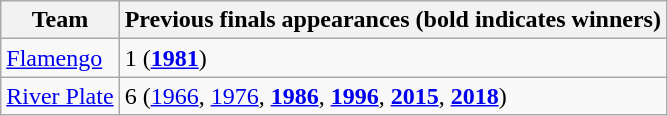<table class="wikitable">
<tr>
<th>Team</th>
<th>Previous finals appearances (bold indicates winners)</th>
</tr>
<tr>
<td> <a href='#'>Flamengo</a></td>
<td>1 (<strong><a href='#'>1981</a></strong>)</td>
</tr>
<tr>
<td> <a href='#'>River Plate</a></td>
<td>6 (<a href='#'>1966</a>, <a href='#'>1976</a>, <strong><a href='#'>1986</a></strong>, <strong><a href='#'>1996</a></strong>, <strong><a href='#'>2015</a></strong>, <strong><a href='#'>2018</a></strong>)</td>
</tr>
</table>
